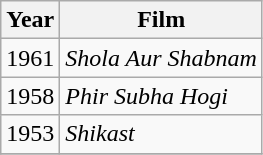<table class="wikitable sortable">
<tr>
<th>Year</th>
<th>Film</th>
</tr>
<tr>
<td>1961</td>
<td><em>Shola Aur Shabnam</em></td>
</tr>
<tr>
<td>1958</td>
<td><em>Phir Subha Hogi</em></td>
</tr>
<tr>
<td>1953</td>
<td><em>Shikast</em></td>
</tr>
<tr>
</tr>
</table>
